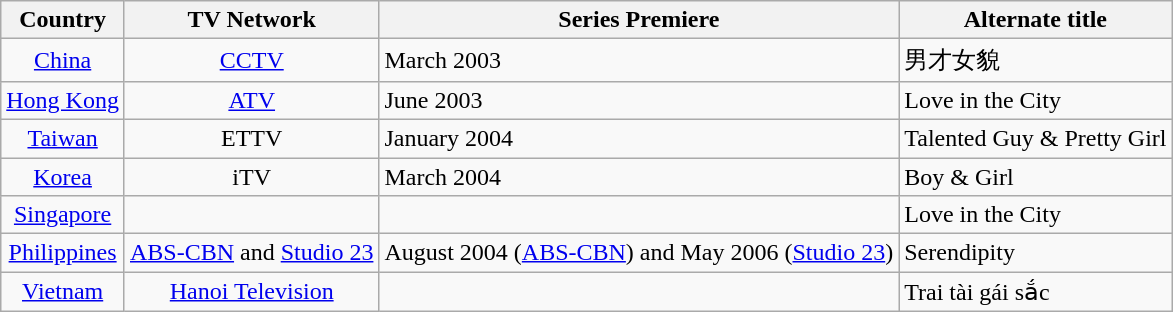<table class="wikitable">
<tr>
<th>Country</th>
<th>TV Network</th>
<th>Series Premiere</th>
<th>Alternate title</th>
</tr>
<tr>
<td align=center><a href='#'>China</a></td>
<td align=center><a href='#'>CCTV</a></td>
<td>March 2003</td>
<td>男才女貌</td>
</tr>
<tr>
<td align=center><a href='#'>Hong Kong</a></td>
<td align=center><a href='#'>ATV</a></td>
<td>June 2003</td>
<td>Love in the City</td>
</tr>
<tr>
<td align=center><a href='#'>Taiwan</a></td>
<td align=center>ETTV</td>
<td>January 2004</td>
<td>Talented Guy & Pretty Girl</td>
</tr>
<tr>
<td align=center><a href='#'>Korea</a></td>
<td align=center>iTV</td>
<td>March 2004</td>
<td>Boy & Girl</td>
</tr>
<tr>
<td align=center><a href='#'>Singapore</a></td>
<td align=center></td>
<td></td>
<td>Love in the City</td>
</tr>
<tr>
<td align=center><a href='#'>Philippines</a></td>
<td align=center><a href='#'>ABS-CBN</a> and <a href='#'>Studio 23</a></td>
<td>August 2004 (<a href='#'>ABS-CBN</a>) and May 2006 (<a href='#'>Studio 23</a>)</td>
<td>Serendipity</td>
</tr>
<tr>
<td align=center><a href='#'>Vietnam</a></td>
<td align=center><a href='#'>Hanoi Television</a></td>
<td></td>
<td>Trai tài gái sắc</td>
</tr>
</table>
